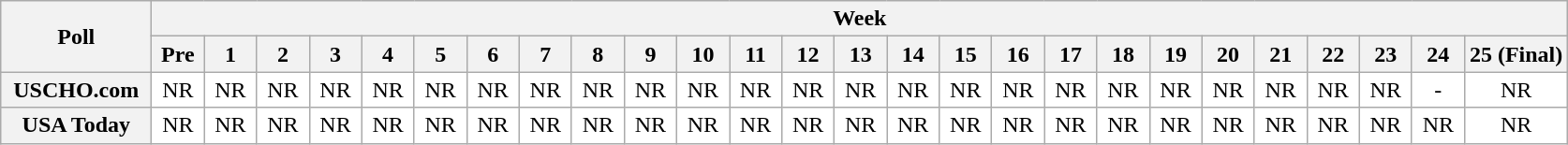<table class="wikitable" style="white-space:nowrap;">
<tr>
<th scope="col" width="100" rowspan="2">Poll</th>
<th colspan="26">Week</th>
</tr>
<tr>
<th scope="col" width="30">Pre</th>
<th scope="col" width="30">1</th>
<th scope="col" width="30">2</th>
<th scope="col" width="30">3</th>
<th scope="col" width="30">4</th>
<th scope="col" width="30">5</th>
<th scope="col" width="30">6</th>
<th scope="col" width="30">7</th>
<th scope="col" width="30">8</th>
<th scope="col" width="30">9</th>
<th scope="col" width="30">10</th>
<th scope="col" width="30">11</th>
<th scope="col" width="30">12</th>
<th scope="col" width="30">13</th>
<th scope="col" width="30">14</th>
<th scope="col" width="30">15</th>
<th scope="col" width="30">16</th>
<th scope="col" width="30">17</th>
<th scope="col" width="30">18</th>
<th scope="col" width="30">19</th>
<th scope="col" width="30">20</th>
<th scope="col" width="30">21</th>
<th scope="col" width="30">22</th>
<th scope="col" width="30">23</th>
<th scope="col" width="30">24</th>
<th scope="col" width="30">25 (Final)</th>
</tr>
<tr style="text-align:center;">
<th>USCHO.com</th>
<td bgcolor=FFFFFF>NR</td>
<td bgcolor=FFFFFF>NR</td>
<td bgcolor=FFFFFF>NR</td>
<td bgcolor=FFFFFF>NR</td>
<td bgcolor=FFFFFF>NR</td>
<td bgcolor=FFFFFF>NR</td>
<td bgcolor=FFFFFF>NR</td>
<td bgcolor=FFFFFF>NR</td>
<td bgcolor=FFFFFF>NR</td>
<td bgcolor=FFFFFF>NR</td>
<td bgcolor=FFFFFF>NR</td>
<td bgcolor=FFFFFF>NR</td>
<td bgcolor=FFFFFF>NR</td>
<td bgcolor=FFFFFF>NR</td>
<td bgcolor=FFFFFF>NR</td>
<td bgcolor=FFFFFF>NR</td>
<td bgcolor=FFFFFF>NR</td>
<td bgcolor=FFFFFF>NR</td>
<td bgcolor=FFFFFF>NR</td>
<td bgcolor=FFFFFF>NR</td>
<td bgcolor=FFFFFF>NR</td>
<td bgcolor=FFFFFF>NR</td>
<td bgcolor=FFFFFF>NR</td>
<td bgcolor=FFFFFF>NR</td>
<td bgcolor=FFFFFF>-</td>
<td bgcolor=FFFFFF>NR</td>
</tr>
<tr style="text-align:center;">
<th>USA Today</th>
<td bgcolor=FFFFFF>NR</td>
<td bgcolor=FFFFFF>NR</td>
<td bgcolor=FFFFFF>NR</td>
<td bgcolor=FFFFFF>NR</td>
<td bgcolor=FFFFFF>NR</td>
<td bgcolor=FFFFFF>NR</td>
<td bgcolor=FFFFFF>NR</td>
<td bgcolor=FFFFFF>NR</td>
<td bgcolor=FFFFFF>NR</td>
<td bgcolor=FFFFFF>NR</td>
<td bgcolor=FFFFFF>NR</td>
<td bgcolor=FFFFFF>NR</td>
<td bgcolor=FFFFFF>NR</td>
<td bgcolor=FFFFFF>NR</td>
<td bgcolor=FFFFFF>NR</td>
<td bgcolor=FFFFFF>NR</td>
<td bgcolor=FFFFFF>NR</td>
<td bgcolor=FFFFFF>NR</td>
<td bgcolor=FFFFFF>NR</td>
<td bgcolor=FFFFFF>NR</td>
<td bgcolor=FFFFFF>NR</td>
<td bgcolor=FFFFFF>NR</td>
<td bgcolor=FFFFFF>NR</td>
<td bgcolor=FFFFFF>NR</td>
<td bgcolor=FFFFFF>NR</td>
<td bgcolor=FFFFFF>NR</td>
</tr>
</table>
